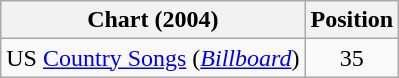<table class="wikitable sortable">
<tr>
<th scope="col">Chart (2004)</th>
<th scope="col">Position</th>
</tr>
<tr>
<td>US <a href='#'>Country Songs</a> (<em><a href='#'>Billboard</a></em>)</td>
<td align="center">35</td>
</tr>
</table>
